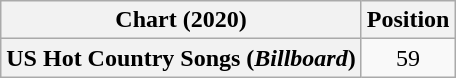<table class="wikitable plainrowheaders" style="text-align:center">
<tr>
<th scope="col">Chart (2020)</th>
<th scope="col">Position</th>
</tr>
<tr>
<th scope="row">US Hot Country Songs (<em>Billboard</em>)</th>
<td>59</td>
</tr>
</table>
